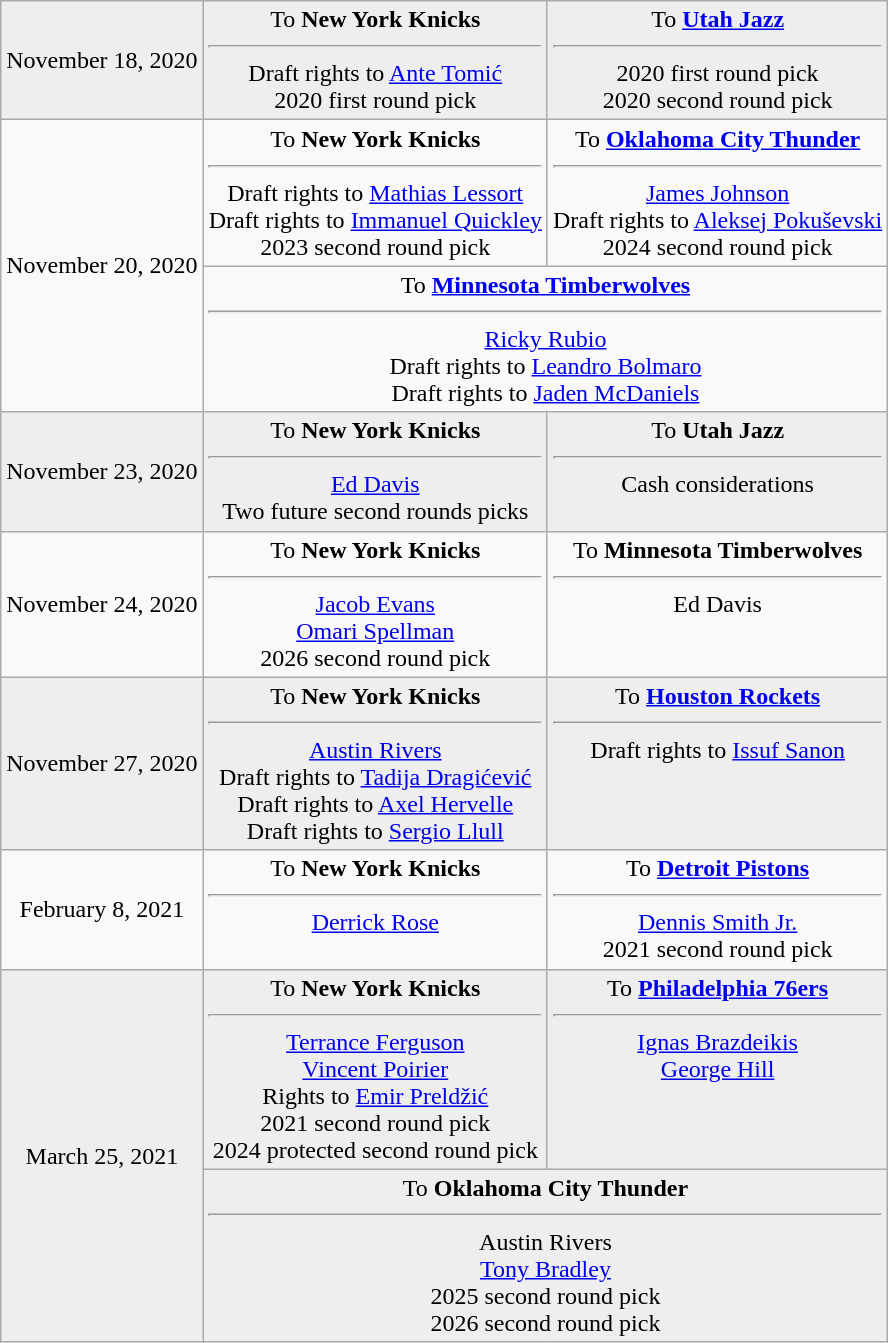<table class="wikitable" style="text-align:center;">
<tr style="background:#eee;">
<td>November 18, 2020</td>
<td style="vertical-align:top;">To <strong>New York Knicks</strong><hr>Draft rights to <a href='#'>Ante Tomić</a><br>2020 first round pick</td>
<td style="vertical-align:top;">To <strong><a href='#'>Utah Jazz</a></strong><hr>2020 first round pick<br>2020 second round pick</td>
</tr>
<tr>
<td rowspan="2">November 20, 2020</td>
<td style="vertical-align:top;">To <strong>New York Knicks</strong><hr>Draft rights to <a href='#'>Mathias Lessort</a><br>Draft rights to <a href='#'>Immanuel Quickley</a><br>2023 second round pick</td>
<td style="vertical-align:top;">To <strong><a href='#'>Oklahoma City Thunder</a></strong><hr><a href='#'>James Johnson</a><br>Draft rights to <a href='#'>Aleksej Pokuševski</a><br>2024 second round pick</td>
</tr>
<tr>
<td style="vertical-align:top;" colspan="2">To <strong><a href='#'>Minnesota Timberwolves</a></strong><hr><a href='#'>Ricky Rubio</a><br>Draft rights to <a href='#'>Leandro Bolmaro</a><br>Draft rights to <a href='#'>Jaden McDaniels</a></td>
</tr>
<tr style="background:#eee;">
<td>November 23, 2020</td>
<td style="vertical-align:top;">To <strong>New York Knicks</strong><hr><a href='#'>Ed Davis</a><br>Two future second rounds picks</td>
<td style="vertical-align:top;">To <strong>Utah Jazz</strong><hr>Cash considerations</td>
</tr>
<tr>
<td>November 24, 2020</td>
<td style="vertical-align:top;">To <strong>New York Knicks</strong><hr><a href='#'>Jacob Evans</a><br><a href='#'>Omari Spellman</a><br>2026 second round pick</td>
<td style="vertical-align:top;">To <strong>Minnesota Timberwolves</strong><hr>Ed Davis</td>
</tr>
<tr style="background:#eee;">
<td>November 27, 2020</td>
<td style="vertical-align:top;">To <strong>New York Knicks</strong><hr><a href='#'>Austin Rivers</a><br>Draft rights to <a href='#'>Tadija Dragićević</a><br>Draft rights to <a href='#'>Axel Hervelle</a><br>Draft rights to <a href='#'>Sergio Llull</a></td>
<td style="vertical-align:top;">To <strong><a href='#'>Houston Rockets</a></strong><hr>Draft rights to <a href='#'>Issuf Sanon</a></td>
</tr>
<tr>
<td>February 8, 2021</td>
<td style="vertical-align:top;">To <strong>New York Knicks</strong><hr><a href='#'>Derrick Rose</a></td>
<td style="vertical-align:top;">To <strong><a href='#'>Detroit Pistons</a></strong><hr><a href='#'>Dennis Smith Jr.</a><br>2021 second round pick</td>
</tr>
<tr style="background:#eee;">
<td rowspan="2">March 25, 2021</td>
<td style="vertical-align:top;">To <strong>New York Knicks</strong><hr><a href='#'>Terrance Ferguson</a><br><a href='#'>Vincent Poirier</a><br>Rights to <a href='#'>Emir Preldžić</a><br>2021 second round pick<br>2024 protected second round pick</td>
<td style="vertical-align:top;">To <strong><a href='#'>Philadelphia 76ers</a></strong><hr><a href='#'>Ignas Brazdeikis</a><br><a href='#'>George Hill</a></td>
</tr>
<tr style="background:#eee;">
<td style="vertical-align:top;" colspan="2">To <strong>Oklahoma City Thunder</strong><hr>Austin Rivers<br><a href='#'>Tony Bradley</a><br>2025 second round pick<br>2026 second round pick</td>
</tr>
</table>
